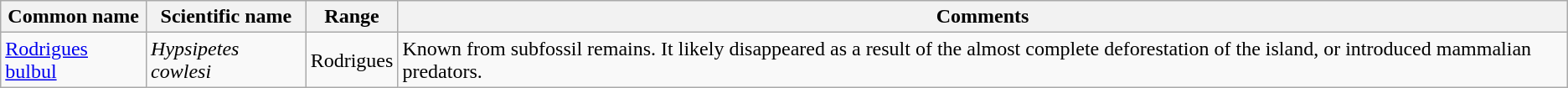<table class="wikitable sortable">
<tr>
<th>Common name</th>
<th>Scientific name</th>
<th>Range</th>
<th class="unsortable">Comments</th>
</tr>
<tr>
<td><a href='#'>Rodrigues bulbul</a></td>
<td><em>Hypsipetes cowlesi</em></td>
<td>Rodrigues</td>
<td>Known from subfossil remains. It likely disappeared as a result of the almost complete deforestation of the island, or introduced mammalian predators.</td>
</tr>
</table>
